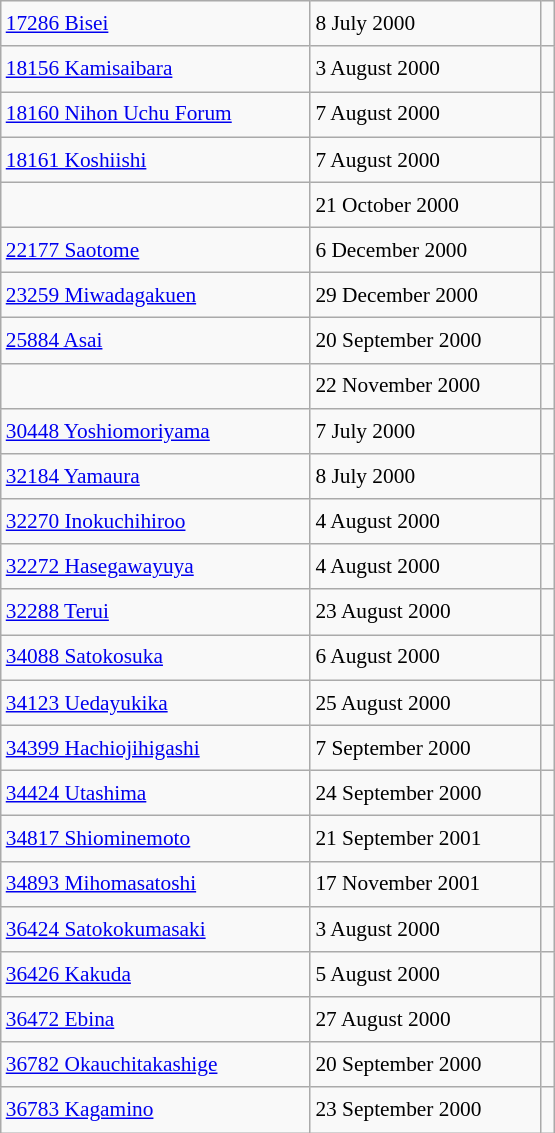<table class="wikitable" style="font-size: 89%; float: left; width: 26em; margin-right: 1em; line-height: 1.65em"!important; height: 675px;>
<tr>
<td><a href='#'>17286 Bisei</a></td>
<td>8 July 2000</td>
<td></td>
</tr>
<tr>
<td><a href='#'>18156 Kamisaibara</a></td>
<td>3 August 2000</td>
<td></td>
</tr>
<tr>
<td><a href='#'>18160 Nihon Uchu Forum</a></td>
<td>7 August 2000</td>
<td></td>
</tr>
<tr>
<td><a href='#'>18161 Koshiishi</a></td>
<td>7 August 2000</td>
<td></td>
</tr>
<tr>
<td></td>
<td>21 October 2000</td>
<td></td>
</tr>
<tr>
<td><a href='#'>22177 Saotome</a></td>
<td>6 December 2000</td>
<td></td>
</tr>
<tr>
<td><a href='#'>23259 Miwadagakuen</a></td>
<td>29 December 2000</td>
<td></td>
</tr>
<tr>
<td><a href='#'>25884 Asai</a></td>
<td>20 September 2000</td>
<td></td>
</tr>
<tr>
<td></td>
<td>22 November 2000</td>
<td></td>
</tr>
<tr>
<td><a href='#'>30448 Yoshiomoriyama</a></td>
<td>7 July 2000</td>
<td></td>
</tr>
<tr>
<td><a href='#'>32184 Yamaura</a></td>
<td>8 July 2000</td>
<td></td>
</tr>
<tr>
<td><a href='#'>32270 Inokuchihiroo</a></td>
<td>4 August 2000</td>
<td></td>
</tr>
<tr>
<td><a href='#'>32272 Hasegawayuya</a></td>
<td>4 August 2000</td>
<td></td>
</tr>
<tr>
<td><a href='#'>32288 Terui</a></td>
<td>23 August 2000</td>
<td></td>
</tr>
<tr>
<td><a href='#'>34088 Satokosuka</a></td>
<td>6 August 2000</td>
<td></td>
</tr>
<tr>
<td><a href='#'>34123 Uedayukika</a></td>
<td>25 August 2000</td>
<td></td>
</tr>
<tr>
<td><a href='#'>34399 Hachiojihigashi</a></td>
<td>7 September 2000</td>
<td></td>
</tr>
<tr>
<td><a href='#'>34424 Utashima</a></td>
<td>24 September 2000</td>
<td></td>
</tr>
<tr>
<td><a href='#'>34817 Shiominemoto</a></td>
<td>21 September 2001</td>
<td></td>
</tr>
<tr>
<td><a href='#'>34893 Mihomasatoshi</a></td>
<td>17 November 2001</td>
<td></td>
</tr>
<tr>
<td><a href='#'>36424 Satokokumasaki</a></td>
<td>3 August 2000</td>
<td></td>
</tr>
<tr>
<td><a href='#'>36426 Kakuda</a></td>
<td>5 August 2000</td>
<td></td>
</tr>
<tr>
<td><a href='#'>36472 Ebina</a></td>
<td>27 August 2000</td>
<td></td>
</tr>
<tr>
<td><a href='#'>36782 Okauchitakashige</a></td>
<td>20 September 2000</td>
<td></td>
</tr>
<tr>
<td><a href='#'>36783 Kagamino</a></td>
<td>23 September 2000</td>
<td></td>
</tr>
</table>
